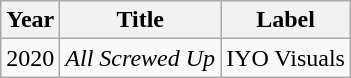<table class="wikitable">
<tr>
<th>Year</th>
<th>Title</th>
<th>Label</th>
</tr>
<tr>
<td>2020</td>
<td><em>All Screwed Up</em></td>
<td>IYO Visuals</td>
</tr>
</table>
